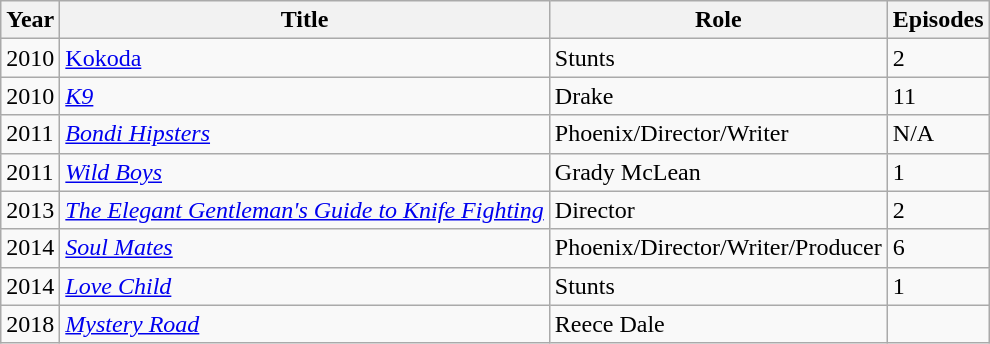<table class="wikitable">
<tr>
<th>Year</th>
<th>Title</th>
<th>Role</th>
<th>Episodes</th>
</tr>
<tr>
<td>2010</td>
<td><a href='#'>Kokoda</a></td>
<td>Stunts</td>
<td>2</td>
</tr>
<tr>
<td>2010</td>
<td><em><a href='#'>K9</a></em></td>
<td>Drake</td>
<td>11</td>
</tr>
<tr>
<td>2011</td>
<td><em><a href='#'>Bondi Hipsters</a></em></td>
<td>Phoenix/Director/Writer</td>
<td>N/A</td>
</tr>
<tr>
<td>2011</td>
<td><em><a href='#'>Wild Boys</a></em></td>
<td>Grady McLean</td>
<td>1</td>
</tr>
<tr>
<td>2013</td>
<td><em><a href='#'>The Elegant Gentleman's Guide to Knife Fighting</a></em></td>
<td>Director</td>
<td>2</td>
</tr>
<tr>
<td>2014</td>
<td><em><a href='#'>Soul Mates</a></em></td>
<td>Phoenix/Director/Writer/Producer</td>
<td>6</td>
</tr>
<tr>
<td>2014</td>
<td><em><a href='#'>Love Child</a></em></td>
<td>Stunts</td>
<td>1</td>
</tr>
<tr>
<td>2018</td>
<td><em><a href='#'>Mystery Road</a></em></td>
<td>Reece Dale</td>
<td></td>
</tr>
</table>
